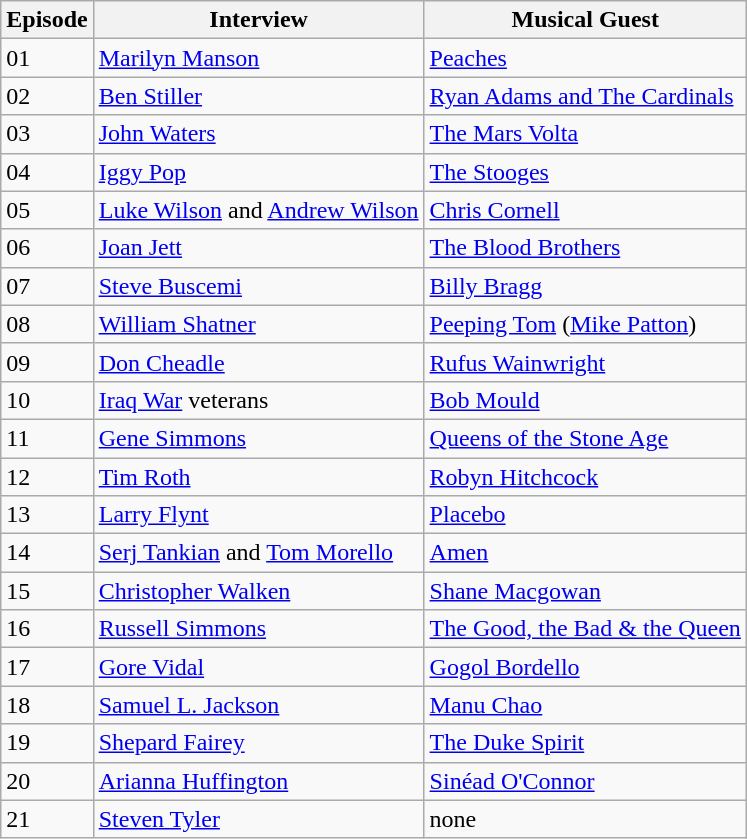<table class="wikitable">
<tr>
<th>Episode</th>
<th>Interview</th>
<th>Musical Guest</th>
</tr>
<tr>
<td>01</td>
<td><a href='#'>Marilyn Manson</a></td>
<td><a href='#'>Peaches</a></td>
</tr>
<tr>
<td>02</td>
<td><a href='#'>Ben Stiller</a></td>
<td><a href='#'>Ryan Adams and The Cardinals</a></td>
</tr>
<tr>
<td>03</td>
<td><a href='#'>John Waters</a></td>
<td><a href='#'>The Mars Volta</a></td>
</tr>
<tr>
<td>04</td>
<td><a href='#'>Iggy Pop</a></td>
<td><a href='#'>The Stooges</a></td>
</tr>
<tr>
<td>05</td>
<td><a href='#'>Luke Wilson</a> and <a href='#'>Andrew Wilson</a></td>
<td><a href='#'>Chris Cornell</a></td>
</tr>
<tr>
<td>06</td>
<td><a href='#'>Joan Jett</a></td>
<td><a href='#'>The Blood Brothers</a></td>
</tr>
<tr>
<td>07</td>
<td><a href='#'>Steve Buscemi</a></td>
<td><a href='#'>Billy Bragg</a></td>
</tr>
<tr>
<td>08</td>
<td><a href='#'>William Shatner</a></td>
<td><a href='#'>Peeping Tom</a> (<a href='#'>Mike Patton</a>)</td>
</tr>
<tr>
<td>09</td>
<td><a href='#'>Don Cheadle</a></td>
<td><a href='#'>Rufus Wainwright</a></td>
</tr>
<tr>
<td>10</td>
<td><a href='#'>Iraq War</a> veterans</td>
<td><a href='#'>Bob Mould</a></td>
</tr>
<tr>
<td>11</td>
<td><a href='#'>Gene Simmons</a></td>
<td><a href='#'>Queens of the Stone Age</a></td>
</tr>
<tr>
<td>12</td>
<td><a href='#'>Tim Roth</a></td>
<td><a href='#'>Robyn Hitchcock</a></td>
</tr>
<tr>
<td>13</td>
<td><a href='#'>Larry Flynt</a></td>
<td><a href='#'>Placebo</a></td>
</tr>
<tr>
<td>14</td>
<td><a href='#'>Serj Tankian</a> and <a href='#'>Tom Morello</a></td>
<td><a href='#'>Amen</a></td>
</tr>
<tr>
<td>15</td>
<td><a href='#'>Christopher Walken</a></td>
<td><a href='#'>Shane Macgowan</a></td>
</tr>
<tr>
<td>16</td>
<td><a href='#'>Russell Simmons</a></td>
<td><a href='#'>The Good, the Bad & the Queen</a></td>
</tr>
<tr>
<td>17</td>
<td><a href='#'>Gore Vidal</a></td>
<td><a href='#'>Gogol Bordello</a></td>
</tr>
<tr>
<td>18</td>
<td><a href='#'>Samuel L. Jackson</a></td>
<td><a href='#'>Manu Chao</a></td>
</tr>
<tr>
<td>19</td>
<td><a href='#'>Shepard Fairey</a></td>
<td><a href='#'>The Duke Spirit</a></td>
</tr>
<tr>
<td>20</td>
<td><a href='#'>Arianna Huffington</a></td>
<td><a href='#'>Sinéad O'Connor</a></td>
</tr>
<tr>
<td>21</td>
<td><a href='#'>Steven Tyler</a></td>
<td>none</td>
</tr>
</table>
